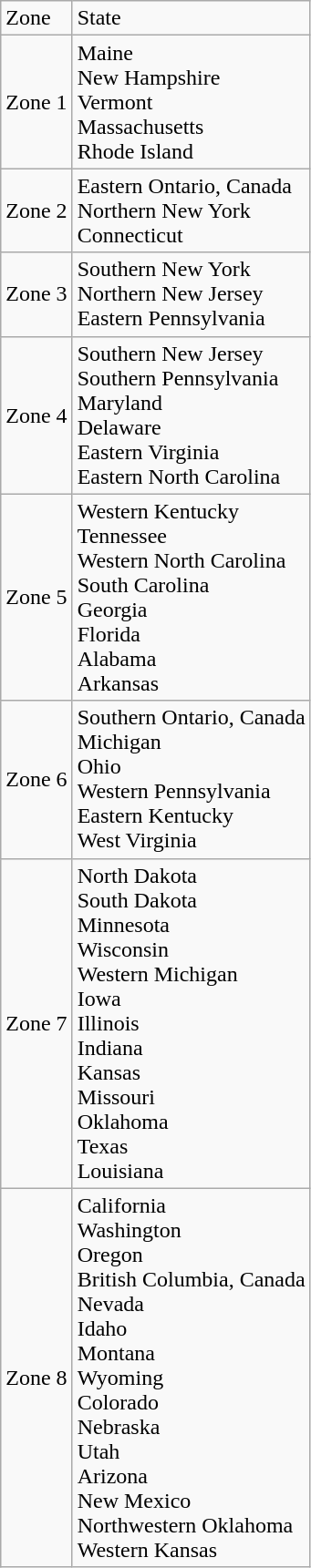<table class="wikitable mw-collapsible mw-collapsed">
<tr>
<td>Zone</td>
<td>State</td>
</tr>
<tr>
<td>Zone 1</td>
<td>Maine<br>New Hampshire<br>Vermont<br>Massachusetts<br>Rhode Island</td>
</tr>
<tr>
<td>Zone 2</td>
<td>Eastern Ontario, Canada<br>Northern New York<br>Connecticut</td>
</tr>
<tr>
<td>Zone 3</td>
<td>Southern New York<br>Northern New Jersey<br>Eastern Pennsylvania</td>
</tr>
<tr>
<td>Zone 4</td>
<td>Southern New Jersey<br>Southern Pennsylvania<br>Maryland<br>Delaware<br>Eastern Virginia<br>Eastern North Carolina</td>
</tr>
<tr>
<td>Zone 5</td>
<td>Western Kentucky<br>Tennessee<br>Western North Carolina<br>South Carolina<br>Georgia<br>Florida<br>Alabama<br>Arkansas</td>
</tr>
<tr>
<td>Zone 6</td>
<td>Southern Ontario, Canada<br>Michigan<br>Ohio<br>Western Pennsylvania<br>Eastern Kentucky<br>West Virginia</td>
</tr>
<tr>
<td>Zone 7</td>
<td>North Dakota<br>South Dakota<br>Minnesota<br>Wisconsin<br>Western Michigan<br>Iowa<br>Illinois<br>Indiana<br>Kansas<br>Missouri<br>Oklahoma<br>Texas<br>Louisiana</td>
</tr>
<tr>
<td>Zone 8</td>
<td>California<br>Washington<br>Oregon<br>British Columbia, Canada<br>Nevada<br>Idaho<br>Montana<br>Wyoming<br>Colorado<br>Nebraska<br>Utah<br>Arizona<br>New Mexico<br>Northwestern Oklahoma<br>Western Kansas</td>
</tr>
</table>
